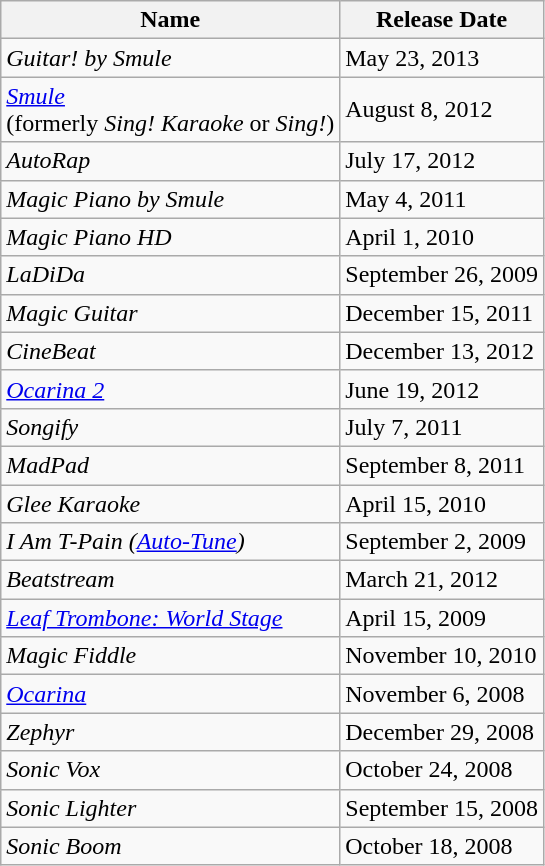<table class="wikitable sortable" border="1">
<tr>
<th>Name</th>
<th>Release Date</th>
</tr>
<tr>
<td><em>Guitar! by Smule</em></td>
<td>May 23, 2013</td>
</tr>
<tr>
<td><em><a href='#'>Smule</a></em><br>(formerly <em>Sing! Karaoke</em> or <em>Sing!</em>)</td>
<td>August 8, 2012</td>
</tr>
<tr>
<td><em>AutoRap</em></td>
<td>July 17, 2012</td>
</tr>
<tr>
<td><em>Magic Piano by Smule</em></td>
<td>May 4, 2011</td>
</tr>
<tr>
<td><em>Magic Piano HD</em></td>
<td>April 1, 2010</td>
</tr>
<tr>
<td><em>LaDiDa</em></td>
<td>September 26, 2009</td>
</tr>
<tr>
<td><em>Magic Guitar</em></td>
<td>December 15, 2011</td>
</tr>
<tr>
<td><em>CineBeat</em></td>
<td>December 13, 2012</td>
</tr>
<tr>
<td><em><a href='#'>Ocarina 2</a></em></td>
<td>June 19, 2012</td>
</tr>
<tr>
<td><em>Songify</em></td>
<td>July 7, 2011</td>
</tr>
<tr>
<td><em>MadPad</em></td>
<td>September 8, 2011</td>
</tr>
<tr>
<td><em>Glee Karaoke</em></td>
<td>April 15, 2010</td>
</tr>
<tr>
<td><em>I Am T-Pain (<a href='#'>Auto-Tune</a>)</em></td>
<td>September 2, 2009</td>
</tr>
<tr>
<td><em>Beatstream</em></td>
<td>March 21, 2012</td>
</tr>
<tr>
<td><em><a href='#'>Leaf Trombone: World Stage</a></em></td>
<td>April 15, 2009</td>
</tr>
<tr>
<td><em>Magic Fiddle</em></td>
<td>November 10, 2010</td>
</tr>
<tr>
<td><em><a href='#'>Ocarina</a></em></td>
<td>November 6, 2008</td>
</tr>
<tr>
<td><em>Zephyr</em></td>
<td>December 29, 2008</td>
</tr>
<tr>
<td><em>Sonic Vox </em></td>
<td>October 24, 2008</td>
</tr>
<tr>
<td><em>Sonic Lighter </em></td>
<td>September 15, 2008</td>
</tr>
<tr>
<td><em>Sonic Boom</em></td>
<td>October 18, 2008</td>
</tr>
</table>
